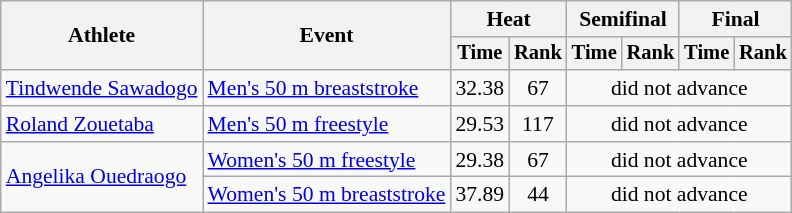<table class=wikitable style="font-size:90%">
<tr>
<th rowspan="2">Athlete</th>
<th rowspan="2">Event</th>
<th colspan="2">Heat</th>
<th colspan="2">Semifinal</th>
<th colspan="2">Final</th>
</tr>
<tr style="font-size:95%">
<th>Time</th>
<th>Rank</th>
<th>Time</th>
<th>Rank</th>
<th>Time</th>
<th>Rank</th>
</tr>
<tr align=center>
<td align=left><a href='#'>Tindwende Sawadogo</a></td>
<td align=left><a href='#'>Men's 50 m breaststroke</a></td>
<td>32.38</td>
<td>67</td>
<td colspan=4>did not advance</td>
</tr>
<tr align=center>
<td align=left><a href='#'>Roland Zouetaba</a></td>
<td align=left><a href='#'>Men's 50 m freestyle</a></td>
<td>29.53</td>
<td>117</td>
<td colspan=4>did not advance</td>
</tr>
<tr align=center>
<td align=left rowspan=2><a href='#'>Angelika Ouedraogo</a></td>
<td align=left><a href='#'>Women's 50 m freestyle</a></td>
<td>29.38</td>
<td>67</td>
<td colspan=4>did not advance</td>
</tr>
<tr align=center>
<td align=left><a href='#'>Women's 50 m breaststroke</a></td>
<td>37.89</td>
<td>44</td>
<td colspan=4>did not advance</td>
</tr>
</table>
